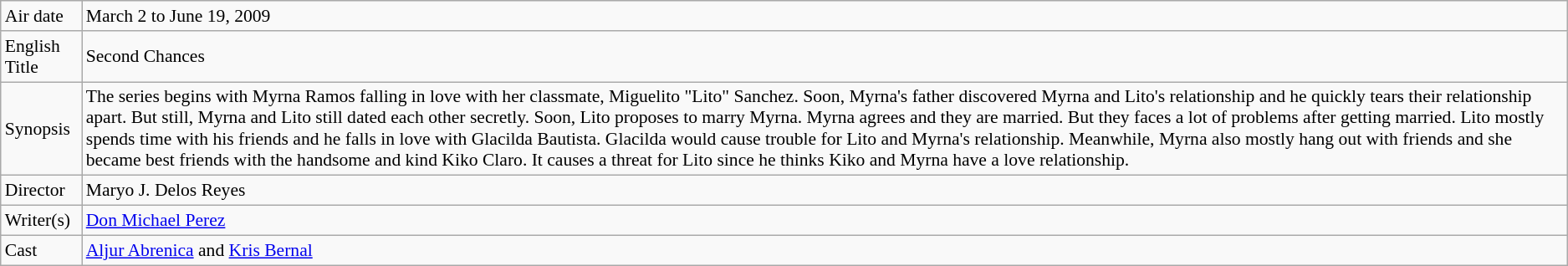<table class="wikitable" style="font-size:90%;">
<tr>
<td>Air date</td>
<td>March 2 to June 19, 2009</td>
</tr>
<tr>
<td>English Title</td>
<td>Second Chances</td>
</tr>
<tr>
<td>Synopsis</td>
<td>The series begins with Myrna Ramos falling in love with her classmate, Miguelito "Lito" Sanchez. Soon, Myrna's father discovered Myrna and Lito's relationship and he quickly tears their relationship apart. But still, Myrna and Lito still dated each other secretly. Soon, Lito proposes to marry Myrna. Myrna agrees and they are married. But they faces a lot of problems after getting married. Lito mostly spends time with his friends and he falls in love with Glacilda Bautista. Glacilda would cause trouble for Lito and Myrna's relationship. Meanwhile, Myrna also mostly hang out with friends and she became best friends with the handsome and kind Kiko Claro. It causes a threat for Lito since he thinks Kiko and Myrna have a love relationship.</td>
</tr>
<tr>
<td>Director</td>
<td>Maryo J. Delos Reyes</td>
</tr>
<tr>
<td>Writer(s)</td>
<td><a href='#'>Don Michael Perez</a></td>
</tr>
<tr>
<td>Cast</td>
<td><a href='#'>Aljur Abrenica</a> and <a href='#'>Kris Bernal</a></td>
</tr>
</table>
